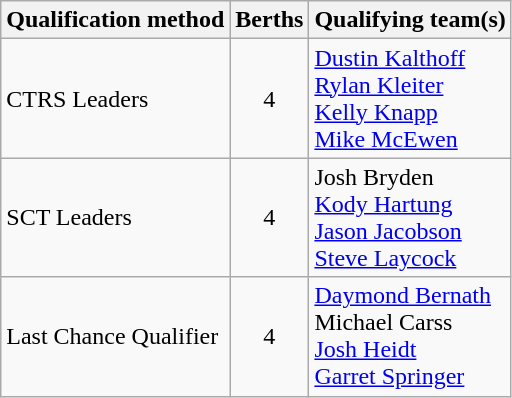<table class="wikitable">
<tr>
<th scope="col">Qualification method</th>
<th scope="col">Berths</th>
<th scope="col">Qualifying team(s)</th>
</tr>
<tr>
<td>CTRS Leaders</td>
<td style="text-align:center;">4</td>
<td><a href='#'>Dustin Kalthoff</a> <br> <a href='#'>Rylan Kleiter</a> <br> <a href='#'>Kelly Knapp</a> <br> <a href='#'>Mike McEwen</a></td>
</tr>
<tr>
<td>SCT Leaders</td>
<td style="text-align:center;">4</td>
<td>Josh Bryden <br> <a href='#'>Kody Hartung</a> <br> <a href='#'>Jason Jacobson</a> <br> <a href='#'>Steve Laycock</a></td>
</tr>
<tr>
<td>Last Chance Qualifier</td>
<td style="text-align:center;">4</td>
<td><a href='#'>Daymond Bernath</a> <br> Michael Carss <br> <a href='#'>Josh Heidt</a> <br> <a href='#'>Garret Springer</a></td>
</tr>
</table>
